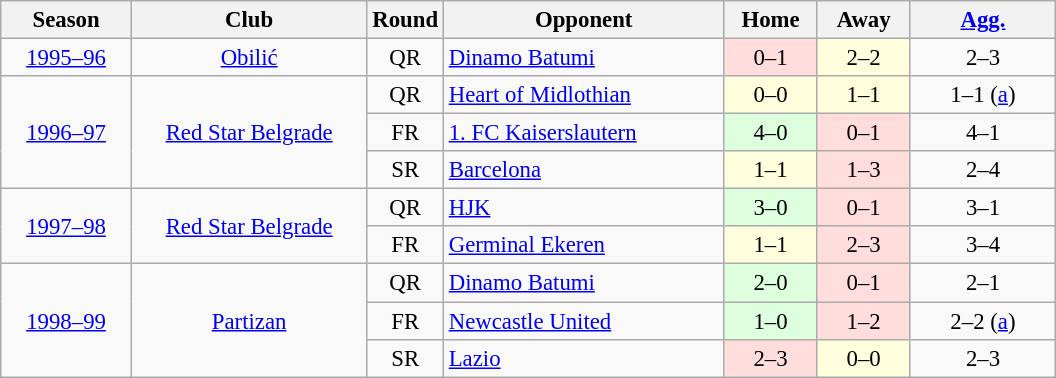<table class="wikitable" style="font-size:95%; text-align: center;">
<tr>
<th width="80">Season</th>
<th width="150">Club</th>
<th width="30">Round</th>
<th width="180">Opponent</th>
<th width="55">Home</th>
<th width="55">Away</th>
<th width="90"><a href='#'>Agg.</a></th>
</tr>
<tr>
<td><a href='#'>1995–96</a></td>
<td><a href='#'>Obilić</a></td>
<td>QR</td>
<td align="left"> <a href='#'>Dinamo Batumi</a></td>
<td bgcolor="#ffdddd">0–1</td>
<td bgcolor="#ffffdd">2–2</td>
<td>2–3</td>
</tr>
<tr>
<td rowspan=3><a href='#'>1996–97</a></td>
<td rowspan=3><a href='#'>Red Star Belgrade</a></td>
<td>QR</td>
<td align="left"> <a href='#'>Heart of Midlothian</a></td>
<td bgcolor="#ffffdd">0–0</td>
<td bgcolor="#ffffdd">1–1</td>
<td>1–1 (<a href='#'>a</a>)</td>
</tr>
<tr>
<td>FR</td>
<td align="left"> <a href='#'>1. FC Kaiserslautern</a></td>
<td bgcolor="#ddffdd">4–0</td>
<td bgcolor="#ffdddd">0–1</td>
<td>4–1</td>
</tr>
<tr>
<td>SR</td>
<td align="left"> <a href='#'>Barcelona</a></td>
<td bgcolor="#ffffdd">1–1</td>
<td bgcolor="#ffdddd">1–3</td>
<td>2–4</td>
</tr>
<tr>
<td rowspan=2><a href='#'>1997–98</a></td>
<td rowspan=2><a href='#'>Red Star Belgrade</a></td>
<td>QR</td>
<td align="left"> <a href='#'>HJK</a></td>
<td bgcolor="#ddffdd">3–0</td>
<td bgcolor="#ffdddd">0–1</td>
<td>3–1</td>
</tr>
<tr>
<td>FR</td>
<td align="left"> <a href='#'>Germinal Ekeren</a></td>
<td bgcolor="#ffffdd">1–1</td>
<td bgcolor="#ffdddd">2–3</td>
<td>3–4</td>
</tr>
<tr>
<td rowspan=3><a href='#'>1998–99</a></td>
<td rowspan=3><a href='#'>Partizan</a></td>
<td>QR</td>
<td align="left"> <a href='#'>Dinamo Batumi</a></td>
<td bgcolor="#ddffdd">2–0</td>
<td bgcolor="#ffdddd">0–1</td>
<td>2–1</td>
</tr>
<tr>
<td>FR</td>
<td align="left"> <a href='#'>Newcastle United</a></td>
<td bgcolor="#ddffdd">1–0</td>
<td bgcolor="#ffdddd">1–2</td>
<td>2–2 (<a href='#'>a</a>)</td>
</tr>
<tr>
<td>SR</td>
<td align="left"> <a href='#'>Lazio</a></td>
<td bgcolor="#ffdddd">2–3</td>
<td bgcolor="#ffffdd">0–0</td>
<td>2–3</td>
</tr>
</table>
